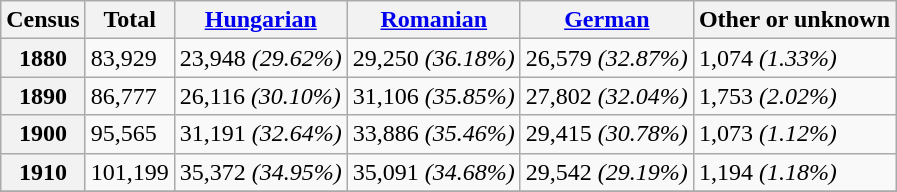<table class="wikitable">
<tr>
<th>Census</th>
<th>Total</th>
<th><a href='#'>Hungarian</a></th>
<th><a href='#'>Romanian</a></th>
<th><a href='#'>German</a></th>
<th>Other or unknown</th>
</tr>
<tr>
<th>1880</th>
<td>83,929</td>
<td>23,948 <em>(29.62%)</em></td>
<td>29,250 <em>(36.18%)</em></td>
<td>26,579 <em>(32.87%)</em></td>
<td>1,074 <em>(1.33%)</em></td>
</tr>
<tr>
<th>1890</th>
<td>86,777</td>
<td>26,116 <em>(30.10%)</em></td>
<td>31,106 <em>(35.85%)</em></td>
<td>27,802 <em>(32.04%)</em></td>
<td>1,753 <em>(2.02%)</em></td>
</tr>
<tr>
<th>1900</th>
<td>95,565</td>
<td>31,191 <em>(32.64%)</em></td>
<td>33,886 <em>(35.46%)</em></td>
<td>29,415 <em>(30.78%)</em></td>
<td>1,073 <em>(1.12%)</em></td>
</tr>
<tr>
<th>1910</th>
<td>101,199</td>
<td>35,372 <em>(34.95%)</em></td>
<td>35,091 <em>(34.68%)</em></td>
<td>29,542 <em>(29.19%)</em></td>
<td>1,194 <em>(1.18%)</em></td>
</tr>
<tr>
</tr>
</table>
